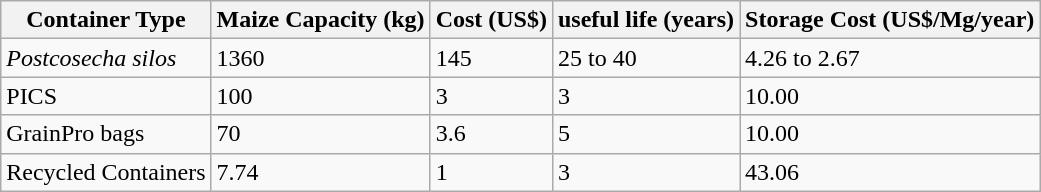<table class="wikitable">
<tr>
<th>Container Type</th>
<th>Maize Capacity (kg)</th>
<th>Cost (US$)</th>
<th>useful life (years)</th>
<th>Storage Cost (US$/Mg/year)</th>
</tr>
<tr>
<td><em>Postcosecha silos</em></td>
<td>1360</td>
<td>145</td>
<td>25 to 40</td>
<td>4.26 to 2.67</td>
</tr>
<tr>
<td>PICS</td>
<td>100</td>
<td>3</td>
<td>3</td>
<td>10.00</td>
</tr>
<tr>
<td>GrainPro bags</td>
<td>70</td>
<td>3.6</td>
<td>5</td>
<td>10.00</td>
</tr>
<tr>
<td>Recycled Containers</td>
<td>7.74</td>
<td>1</td>
<td>3</td>
<td>43.06</td>
</tr>
</table>
